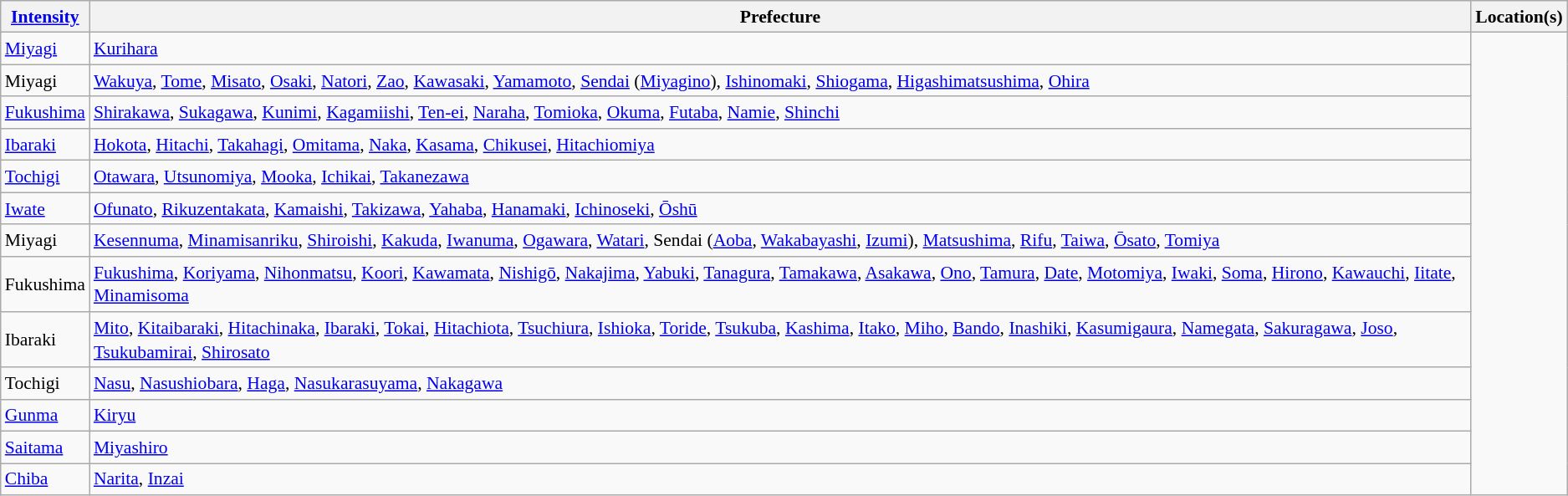<table class="wikitable" style="font-size:90%; line-height:1.3em">
<tr>
<th><a href='#'>Intensity</a></th>
<th>Prefecture</th>
<th>Location(s)</th>
</tr>
<tr>
<td><a href='#'>Miyagi</a></td>
<td><a href='#'>Kurihara</a></td>
</tr>
<tr>
<td>Miyagi</td>
<td><a href='#'>Wakuya</a>, <a href='#'>Tome</a>, <a href='#'>Misato</a>, <a href='#'>Osaki</a>, <a href='#'>Natori</a>, <a href='#'>Zao</a>, <a href='#'>Kawasaki</a>, <a href='#'>Yamamoto</a>, <a href='#'>Sendai</a> (<a href='#'>Miyagino</a>), <a href='#'>Ishinomaki</a>, <a href='#'>Shiogama</a>, <a href='#'>Higashimatsushima</a>, <a href='#'>Ohira</a></td>
</tr>
<tr>
<td><a href='#'>Fukushima</a></td>
<td><a href='#'>Shirakawa</a>, <a href='#'>Sukagawa</a>, <a href='#'>Kunimi</a>, <a href='#'>Kagamiishi</a>, <a href='#'>Ten-ei</a>, <a href='#'>Naraha</a>, <a href='#'>Tomioka</a>, <a href='#'>Okuma</a>, <a href='#'>Futaba</a>, <a href='#'>Namie</a>, <a href='#'>Shinchi</a></td>
</tr>
<tr>
<td><a href='#'>Ibaraki</a></td>
<td><a href='#'>Hokota</a>, <a href='#'>Hitachi</a>, <a href='#'>Takahagi</a>, <a href='#'>Omitama</a>, <a href='#'>Naka</a>, <a href='#'>Kasama</a>, <a href='#'>Chikusei</a>, <a href='#'>Hitachiomiya</a></td>
</tr>
<tr>
<td><a href='#'>Tochigi</a></td>
<td><a href='#'>Otawara</a>, <a href='#'>Utsunomiya</a>, <a href='#'>Mooka</a>, <a href='#'>Ichikai</a>, <a href='#'>Takanezawa</a></td>
</tr>
<tr>
<td><a href='#'>Iwate</a></td>
<td><a href='#'>Ofunato</a>, <a href='#'>Rikuzentakata</a>, <a href='#'>Kamaishi</a>, <a href='#'>Takizawa</a>, <a href='#'>Yahaba</a>, <a href='#'>Hanamaki</a>, <a href='#'>Ichinoseki</a>, <a href='#'>Ōshū</a></td>
</tr>
<tr>
<td>Miyagi</td>
<td><a href='#'>Kesennuma</a>, <a href='#'>Minamisanriku</a>, <a href='#'>Shiroishi</a>, <a href='#'>Kakuda</a>, <a href='#'>Iwanuma</a>, <a href='#'>Ogawara</a>, <a href='#'>Watari</a>, Sendai (<a href='#'>Aoba</a>, <a href='#'>Wakabayashi</a>, <a href='#'>Izumi</a>), <a href='#'>Matsushima</a>, <a href='#'>Rifu</a>, <a href='#'>Taiwa</a>, <a href='#'>Ōsato</a>, <a href='#'>Tomiya</a></td>
</tr>
<tr>
<td>Fukushima</td>
<td><a href='#'>Fukushima</a>, <a href='#'>Koriyama</a>, <a href='#'>Nihonmatsu</a>, <a href='#'>Koori</a>, <a href='#'>Kawamata</a>, <a href='#'>Nishigō</a>, <a href='#'>Nakajima</a>, <a href='#'>Yabuki</a>, <a href='#'>Tanagura</a>, <a href='#'>Tamakawa</a>, <a href='#'>Asakawa</a>, <a href='#'>Ono</a>, <a href='#'>Tamura</a>, <a href='#'>Date</a>, <a href='#'>Motomiya</a>, <a href='#'>Iwaki</a>, <a href='#'>Soma</a>, <a href='#'>Hirono</a>, <a href='#'>Kawauchi</a>, <a href='#'>Iitate</a>, <a href='#'>Minamisoma</a></td>
</tr>
<tr>
<td>Ibaraki</td>
<td><a href='#'>Mito</a>, <a href='#'>Kitaibaraki</a>, <a href='#'>Hitachinaka</a>, <a href='#'>Ibaraki</a>, <a href='#'>Tokai</a>, <a href='#'>Hitachiota</a>, <a href='#'>Tsuchiura</a>, <a href='#'>Ishioka</a>, <a href='#'>Toride</a>, <a href='#'>Tsukuba</a>, <a href='#'>Kashima</a>, <a href='#'>Itako</a>, <a href='#'>Miho</a>, <a href='#'>Bando</a>, <a href='#'>Inashiki</a>, <a href='#'>Kasumigaura</a>, <a href='#'>Namegata</a>, <a href='#'>Sakuragawa</a>, <a href='#'>Joso</a>, <a href='#'>Tsukubamirai</a>, <a href='#'>Shirosato</a></td>
</tr>
<tr>
<td>Tochigi</td>
<td><a href='#'>Nasu</a>, <a href='#'>Nasushiobara</a>, <a href='#'>Haga</a>, <a href='#'>Nasukarasuyama</a>, <a href='#'>Nakagawa</a></td>
</tr>
<tr>
<td><a href='#'>Gunma</a></td>
<td><a href='#'>Kiryu</a></td>
</tr>
<tr>
<td><a href='#'>Saitama</a></td>
<td><a href='#'>Miyashiro</a></td>
</tr>
<tr>
<td><a href='#'>Chiba</a></td>
<td><a href='#'>Narita</a>, <a href='#'>Inzai</a></td>
</tr>
</table>
